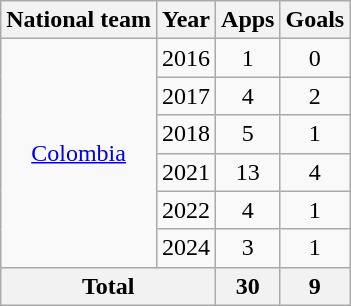<table class="wikitable" style="text-align:center">
<tr>
<th>National team</th>
<th>Year</th>
<th>Apps</th>
<th>Goals</th>
</tr>
<tr>
<td rowspan="6"><a href='#'>Colombia</a></td>
<td>2016</td>
<td>1</td>
<td>0</td>
</tr>
<tr>
<td>2017</td>
<td>4</td>
<td>2</td>
</tr>
<tr>
<td>2018</td>
<td>5</td>
<td>1</td>
</tr>
<tr>
<td>2021</td>
<td>13</td>
<td>4</td>
</tr>
<tr>
<td>2022</td>
<td>4</td>
<td>1</td>
</tr>
<tr>
<td>2024</td>
<td>3</td>
<td>1</td>
</tr>
<tr>
<th colspan="2">Total</th>
<th>30</th>
<th>9</th>
</tr>
</table>
